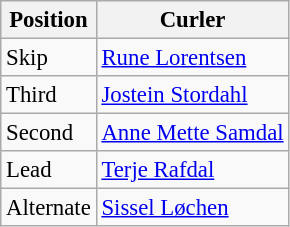<table class="wikitable sortable" style="font-size:95%;">
<tr>
<th>Position</th>
<th>Curler</th>
</tr>
<tr>
<td>Skip</td>
<td><a href='#'>Rune Lorentsen</a></td>
</tr>
<tr>
<td>Third</td>
<td><a href='#'>Jostein Stordahl</a></td>
</tr>
<tr>
<td>Second</td>
<td><a href='#'>Anne Mette Samdal</a></td>
</tr>
<tr>
<td>Lead</td>
<td><a href='#'>Terje Rafdal</a></td>
</tr>
<tr>
<td>Alternate</td>
<td><a href='#'>Sissel Løchen</a></td>
</tr>
</table>
